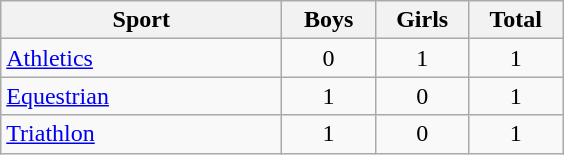<table class="wikitable sortable" style="text-align:center;">
<tr>
<th width=180>Sport</th>
<th width=55>Boys</th>
<th width=55>Girls</th>
<th width=55>Total</th>
</tr>
<tr>
<td align=left><a href='#'>Athletics</a></td>
<td>0</td>
<td>1</td>
<td>1</td>
</tr>
<tr>
<td align=left><a href='#'>Equestrian</a></td>
<td>1</td>
<td>0</td>
<td>1</td>
</tr>
<tr>
<td align=left><a href='#'>Triathlon</a></td>
<td>1</td>
<td>0</td>
<td>1</td>
</tr>
</table>
